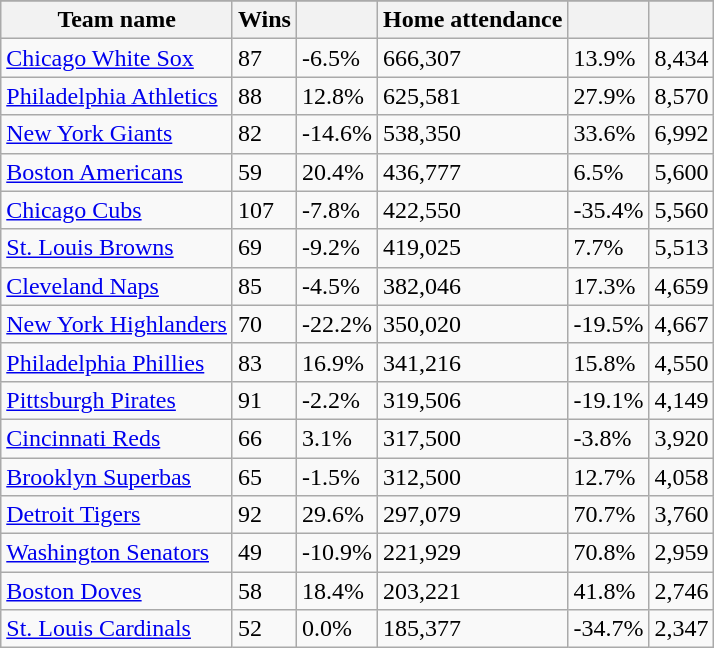<table class="wikitable sortable">
<tr style="text-align:center; font-size:larger;">
</tr>
<tr>
<th>Team name</th>
<th>Wins</th>
<th></th>
<th>Home attendance</th>
<th></th>
<th></th>
</tr>
<tr>
<td><a href='#'>Chicago White Sox</a></td>
<td>87</td>
<td>-6.5%</td>
<td>666,307</td>
<td>13.9%</td>
<td>8,434</td>
</tr>
<tr>
<td><a href='#'>Philadelphia Athletics</a></td>
<td>88</td>
<td>12.8%</td>
<td>625,581</td>
<td>27.9%</td>
<td>8,570</td>
</tr>
<tr>
<td><a href='#'>New York Giants</a></td>
<td>82</td>
<td>-14.6%</td>
<td>538,350</td>
<td>33.6%</td>
<td>6,992</td>
</tr>
<tr>
<td><a href='#'>Boston Americans</a></td>
<td>59</td>
<td>20.4%</td>
<td>436,777</td>
<td>6.5%</td>
<td>5,600</td>
</tr>
<tr>
<td><a href='#'>Chicago Cubs</a></td>
<td>107</td>
<td>-7.8%</td>
<td>422,550</td>
<td>-35.4%</td>
<td>5,560</td>
</tr>
<tr>
<td><a href='#'>St. Louis Browns</a></td>
<td>69</td>
<td>-9.2%</td>
<td>419,025</td>
<td>7.7%</td>
<td>5,513</td>
</tr>
<tr>
<td><a href='#'>Cleveland Naps</a></td>
<td>85</td>
<td>-4.5%</td>
<td>382,046</td>
<td>17.3%</td>
<td>4,659</td>
</tr>
<tr>
<td><a href='#'>New York Highlanders</a></td>
<td>70</td>
<td>-22.2%</td>
<td>350,020</td>
<td>-19.5%</td>
<td>4,667</td>
</tr>
<tr>
<td><a href='#'>Philadelphia Phillies</a></td>
<td>83</td>
<td>16.9%</td>
<td>341,216</td>
<td>15.8%</td>
<td>4,550</td>
</tr>
<tr>
<td><a href='#'>Pittsburgh Pirates</a></td>
<td>91</td>
<td>-2.2%</td>
<td>319,506</td>
<td>-19.1%</td>
<td>4,149</td>
</tr>
<tr>
<td><a href='#'>Cincinnati Reds</a></td>
<td>66</td>
<td>3.1%</td>
<td>317,500</td>
<td>-3.8%</td>
<td>3,920</td>
</tr>
<tr>
<td><a href='#'>Brooklyn Superbas</a></td>
<td>65</td>
<td>-1.5%</td>
<td>312,500</td>
<td>12.7%</td>
<td>4,058</td>
</tr>
<tr>
<td><a href='#'>Detroit Tigers</a></td>
<td>92</td>
<td>29.6%</td>
<td>297,079</td>
<td>70.7%</td>
<td>3,760</td>
</tr>
<tr>
<td><a href='#'>Washington Senators</a></td>
<td>49</td>
<td>-10.9%</td>
<td>221,929</td>
<td>70.8%</td>
<td>2,959</td>
</tr>
<tr>
<td><a href='#'>Boston Doves</a></td>
<td>58</td>
<td>18.4%</td>
<td>203,221</td>
<td>41.8%</td>
<td>2,746</td>
</tr>
<tr>
<td><a href='#'>St. Louis Cardinals</a></td>
<td>52</td>
<td>0.0%</td>
<td>185,377</td>
<td>-34.7%</td>
<td>2,347</td>
</tr>
</table>
